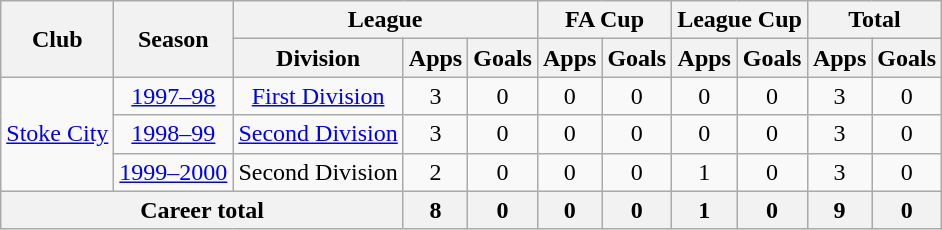<table class="wikitable" style="text-align: center;">
<tr>
<th rowspan="2">Club</th>
<th rowspan="2">Season</th>
<th colspan="3">League</th>
<th colspan="2">FA Cup</th>
<th colspan="2">League Cup</th>
<th colspan="2">Total</th>
</tr>
<tr>
<th>Division</th>
<th>Apps</th>
<th>Goals</th>
<th>Apps</th>
<th>Goals</th>
<th>Apps</th>
<th>Goals</th>
<th>Apps</th>
<th>Goals</th>
</tr>
<tr>
<td rowspan="3"><a href='#'>Stoke City</a></td>
<td><a href='#'>1997–98</a></td>
<td><a href='#'>First Division</a></td>
<td>3</td>
<td>0</td>
<td>0</td>
<td>0</td>
<td>0</td>
<td>0</td>
<td>3</td>
<td>0</td>
</tr>
<tr>
<td><a href='#'>1998–99</a></td>
<td><a href='#'>Second Division</a></td>
<td>3</td>
<td>0</td>
<td>0</td>
<td>0</td>
<td>0</td>
<td>0</td>
<td>3</td>
<td>0</td>
</tr>
<tr>
<td><a href='#'>1999–2000</a></td>
<td>Second Division</td>
<td>2</td>
<td>0</td>
<td>0</td>
<td>0</td>
<td>1</td>
<td>0</td>
<td>3</td>
<td>0</td>
</tr>
<tr>
<th colspan="3">Career total</th>
<th>8</th>
<th>0</th>
<th>0</th>
<th>0</th>
<th>1</th>
<th>0</th>
<th>9</th>
<th>0</th>
</tr>
</table>
